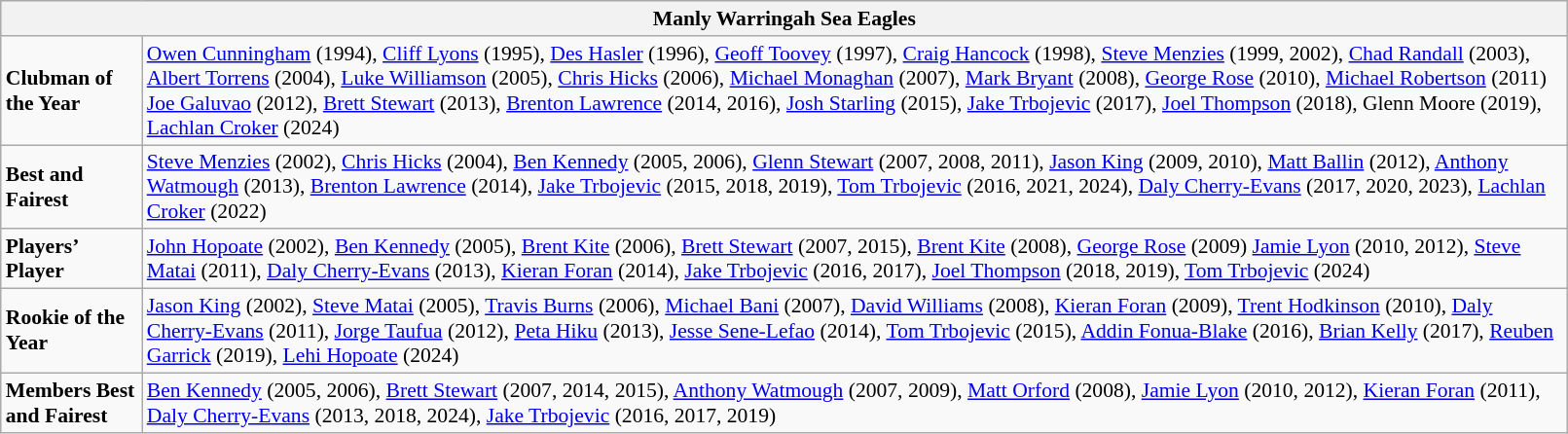<table class="wikitable" width="85%" style="font-size:90%">
<tr bgcolor="#efefef">
<th colspan=11>Manly Warringah Sea Eagles</th>
</tr>
<tr>
<td><strong>Clubman of the Year</strong> <td> <a href='#'>Owen Cunningham</a> (1994), <a href='#'>Cliff Lyons</a> (1995), <a href='#'>Des Hasler</a> (1996), <a href='#'>Geoff Toovey</a> (1997), <a href='#'>Craig Hancock</a> (1998), <a href='#'>Steve Menzies</a> (1999, 2002), <a href='#'>Chad Randall</a> (2003), <a href='#'>Albert Torrens</a> (2004), <a href='#'>Luke Williamson</a> (2005), <a href='#'>Chris Hicks</a> (2006), <a href='#'>Michael Monaghan</a> (2007), <a href='#'>Mark Bryant</a> (2008), <a href='#'>George Rose</a> (2010), <a href='#'>Michael Robertson</a> (2011) <a href='#'>Joe Galuvao</a> (2012), <a href='#'>Brett Stewart</a> (2013), <a href='#'>Brenton Lawrence</a> (2014, 2016), <a href='#'>Josh Starling</a> (2015), <a href='#'>Jake Trbojevic</a> (2017), <a href='#'>Joel Thompson</a> (2018), Glenn Moore (2019), <a href='#'>Lachlan Croker</a> (2024)</td>
</tr>
<tr>
<td><strong>Best and Fairest</strong> <td> <a href='#'>Steve Menzies</a> (2002), <a href='#'>Chris Hicks</a> (2004), <a href='#'>Ben Kennedy</a> (2005, 2006), <a href='#'>Glenn Stewart</a> (2007, 2008, 2011), <a href='#'>Jason King</a> (2009, 2010), <a href='#'>Matt Ballin</a> (2012), <a href='#'>Anthony Watmough</a> (2013), <a href='#'>Brenton Lawrence</a> (2014), <a href='#'>Jake Trbojevic</a> (2015, 2018, 2019), <a href='#'>Tom Trbojevic</a> (2016, 2021, 2024), <a href='#'>Daly Cherry-Evans</a> (2017, 2020, 2023), <a href='#'>Lachlan Croker</a> (2022)</td>
</tr>
<tr>
<td><strong>Players’ Player</strong> <td> <a href='#'>John Hopoate</a> (2002), <a href='#'>Ben Kennedy</a> (2005), <a href='#'>Brent Kite</a> (2006), <a href='#'>Brett Stewart</a> (2007, 2015), <a href='#'>Brent Kite</a> (2008), <a href='#'>George Rose</a> (2009) <a href='#'>Jamie Lyon</a> (2010, 2012), <a href='#'>Steve Matai</a> (2011), <a href='#'>Daly Cherry-Evans</a> (2013), <a href='#'>Kieran Foran</a> (2014), <a href='#'>Jake Trbojevic</a> (2016, 2017), <a href='#'>Joel Thompson</a> (2018, 2019), <a href='#'>Tom Trbojevic</a> (2024)</td>
</tr>
<tr>
<td><strong>Rookie of the Year</strong> <td> <a href='#'>Jason King</a> (2002), <a href='#'>Steve Matai</a> (2005), <a href='#'>Travis Burns</a> (2006), <a href='#'>Michael Bani</a> (2007), <a href='#'>David Williams</a> (2008), <a href='#'>Kieran Foran</a> (2009), <a href='#'>Trent Hodkinson</a> (2010), <a href='#'>Daly Cherry-Evans</a> (2011), <a href='#'>Jorge Taufua</a> (2012), <a href='#'>Peta Hiku</a> (2013), <a href='#'>Jesse Sene-Lefao</a> (2014), <a href='#'>Tom Trbojevic</a> (2015), <a href='#'>Addin Fonua-Blake</a> (2016), <a href='#'>Brian Kelly</a> (2017), <a href='#'>Reuben Garrick</a> (2019), <a href='#'>Lehi Hopoate</a> (2024)</td>
</tr>
<tr>
<td><strong>Members Best and Fairest</strong> <td> <a href='#'>Ben Kennedy</a> (2005, 2006), <a href='#'>Brett Stewart</a> (2007, 2014, 2015), <a href='#'>Anthony Watmough</a> (2007, 2009), <a href='#'>Matt Orford</a> (2008), <a href='#'>Jamie Lyon</a> (2010, 2012), <a href='#'>Kieran Foran</a> (2011), <a href='#'>Daly Cherry-Evans</a> (2013, 2018, 2024), <a href='#'>Jake Trbojevic</a> (2016, 2017, 2019)</td>
</tr>
</table>
